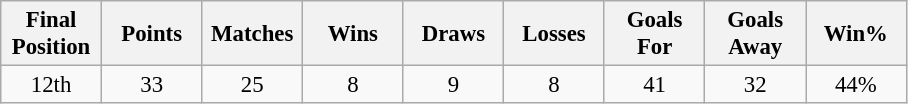<table class="wikitable" style="font-size: 95%; text-align: center;">
<tr>
<th width=60>Final Position</th>
<th width=60>Points</th>
<th width=60>Matches</th>
<th width=60>Wins</th>
<th width=60>Draws</th>
<th width=60>Losses</th>
<th width=60>Goals For</th>
<th width=60>Goals Away</th>
<th width=60>Win%</th>
</tr>
<tr>
<td>12th</td>
<td>33</td>
<td>25</td>
<td>8</td>
<td>9</td>
<td>8</td>
<td>41</td>
<td>32</td>
<td>44%</td>
</tr>
</table>
